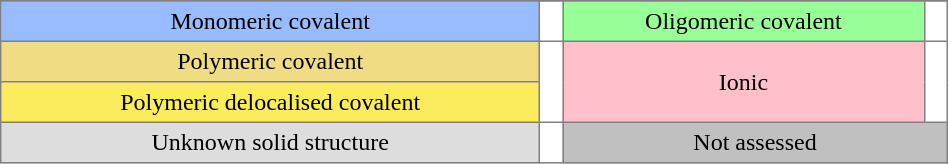<table border = 2 cellpadding = 4 style = "margin-left:auto;margin-right:auto;text-align:center;border:1px solid gray;border-collapse:collapse;width:50%;font-size:100%;">
<tr>
</tr>
<tr>
<td style = "background:#99bbff">Monomeric covalent</td>
<td></td>
<td style = "background:#98FF98">Oligomeric covalent</td>
<td></td>
</tr>
<tr>
<td style = "background:#F0DC82">Polymeric covalent</td>
<td rowspan = "2"></td>
<td rowspan = "2" style = "background:pink">Ionic</td>
<td rowspan = "2"></td>
</tr>
<tr>
<td style = "background:#FBEC5D">Polymeric delocalised covalent</td>
</tr>
<tr>
<td style = "background:#ddd">Unknown solid structure</td>
<td></td>
<td colspan = 2 style = "background:silver">Not assessed</td>
</tr>
</table>
